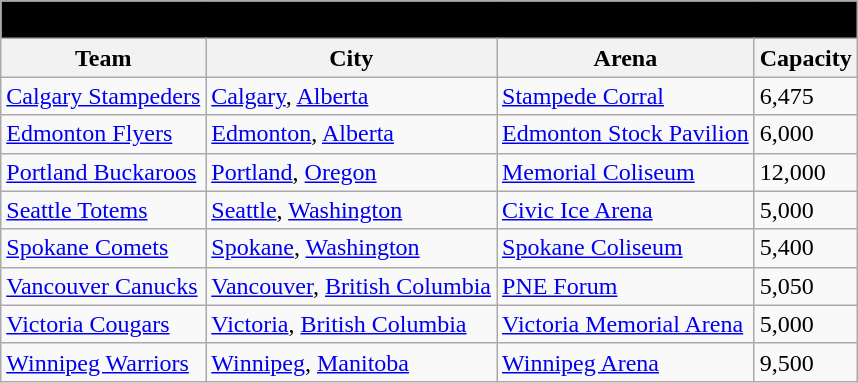<table class="wikitable" style="width:auto">
<tr>
<td bgcolor="#000000" align="center" colspan="6"><strong><span>1960–61 Western Hockey League</span></strong></td>
</tr>
<tr>
<th>Team</th>
<th>City</th>
<th>Arena</th>
<th>Capacity</th>
</tr>
<tr>
<td><a href='#'>Calgary Stampeders</a></td>
<td><a href='#'>Calgary</a>, <a href='#'>Alberta</a></td>
<td><a href='#'>Stampede Corral</a></td>
<td>6,475</td>
</tr>
<tr>
<td><a href='#'>Edmonton Flyers</a></td>
<td><a href='#'>Edmonton</a>, <a href='#'>Alberta</a></td>
<td><a href='#'>Edmonton Stock Pavilion</a></td>
<td>6,000</td>
</tr>
<tr>
<td><a href='#'>Portland Buckaroos</a></td>
<td><a href='#'>Portland</a>, <a href='#'>Oregon</a></td>
<td><a href='#'>Memorial Coliseum</a></td>
<td>12,000</td>
</tr>
<tr>
<td><a href='#'>Seattle Totems</a></td>
<td><a href='#'>Seattle</a>, <a href='#'>Washington</a></td>
<td><a href='#'>Civic Ice Arena</a></td>
<td>5,000</td>
</tr>
<tr>
<td><a href='#'>Spokane Comets</a></td>
<td><a href='#'>Spokane</a>, <a href='#'>Washington</a></td>
<td><a href='#'>Spokane Coliseum</a></td>
<td>5,400</td>
</tr>
<tr>
<td><a href='#'>Vancouver Canucks</a></td>
<td><a href='#'>Vancouver</a>, <a href='#'>British Columbia</a></td>
<td><a href='#'>PNE Forum</a></td>
<td>5,050</td>
</tr>
<tr>
<td><a href='#'>Victoria Cougars</a></td>
<td><a href='#'>Victoria</a>, <a href='#'>British Columbia</a></td>
<td><a href='#'>Victoria Memorial Arena</a></td>
<td>5,000</td>
</tr>
<tr>
<td><a href='#'>Winnipeg Warriors</a></td>
<td><a href='#'>Winnipeg</a>, <a href='#'>Manitoba</a></td>
<td><a href='#'>Winnipeg Arena</a></td>
<td>9,500</td>
</tr>
</table>
